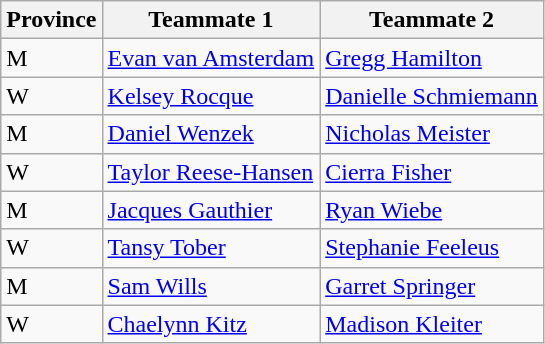<table class=wikitable>
<tr>
<th scope="col">Province</th>
<th scope="col">Teammate 1</th>
<th scope="col">Teammate 2</th>
</tr>
<tr>
<td> M</td>
<td><a href='#'>Evan van Amsterdam</a></td>
<td><a href='#'>Gregg Hamilton</a></td>
</tr>
<tr>
<td> W</td>
<td><a href='#'>Kelsey Rocque</a></td>
<td><a href='#'>Danielle Schmiemann</a></td>
</tr>
<tr>
<td> M</td>
<td><a href='#'>Daniel Wenzek</a></td>
<td><a href='#'>Nicholas Meister</a></td>
</tr>
<tr>
<td> W</td>
<td><a href='#'>Taylor Reese-Hansen</a></td>
<td><a href='#'>Cierra Fisher</a></td>
</tr>
<tr>
<td> M</td>
<td><a href='#'>Jacques Gauthier</a></td>
<td><a href='#'>Ryan Wiebe</a></td>
</tr>
<tr>
<td> W</td>
<td><a href='#'>Tansy Tober</a></td>
<td><a href='#'>Stephanie Feeleus</a></td>
</tr>
<tr>
<td> M</td>
<td><a href='#'>Sam Wills</a></td>
<td><a href='#'>Garret Springer</a></td>
</tr>
<tr>
<td> W</td>
<td><a href='#'>Chaelynn Kitz</a></td>
<td><a href='#'>Madison Kleiter</a></td>
</tr>
</table>
